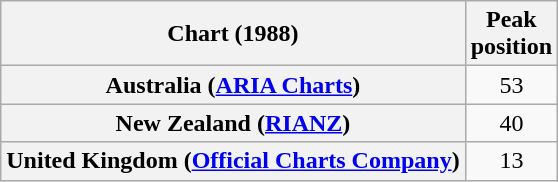<table class="wikitable sortable plainrowheaders" style="text-align:center;">
<tr>
<th>Chart (1988)</th>
<th>Peak<br>position</th>
</tr>
<tr>
<th scope="row">Australia (<a href='#'>ARIA Charts</a>)</th>
<td style="text-align:center;">53</td>
</tr>
<tr>
<th scope="row">New Zealand (<a href='#'>RIANZ</a>)</th>
<td style="text-align:center;">40</td>
</tr>
<tr>
<th scope="row">United Kingdom (<a href='#'>Official Charts Company</a>)</th>
<td style="text-align:center;">13</td>
</tr>
</table>
